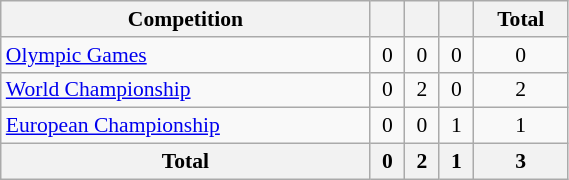<table class="wikitable" style="width:30%; font-size:90%; text-align:center;">
<tr>
<th>Competition</th>
<th></th>
<th></th>
<th></th>
<th>Total</th>
</tr>
<tr>
<td align=left><a href='#'>Olympic Games</a></td>
<td>0</td>
<td>0</td>
<td>0</td>
<td>0</td>
</tr>
<tr>
<td align=left><a href='#'>World Championship</a></td>
<td>0</td>
<td>2</td>
<td>0</td>
<td>2</td>
</tr>
<tr>
<td align=left><a href='#'>European Championship</a></td>
<td>0</td>
<td>0</td>
<td>1</td>
<td>1</td>
</tr>
<tr>
<th>Total</th>
<th>0</th>
<th>2</th>
<th>1</th>
<th>3</th>
</tr>
</table>
